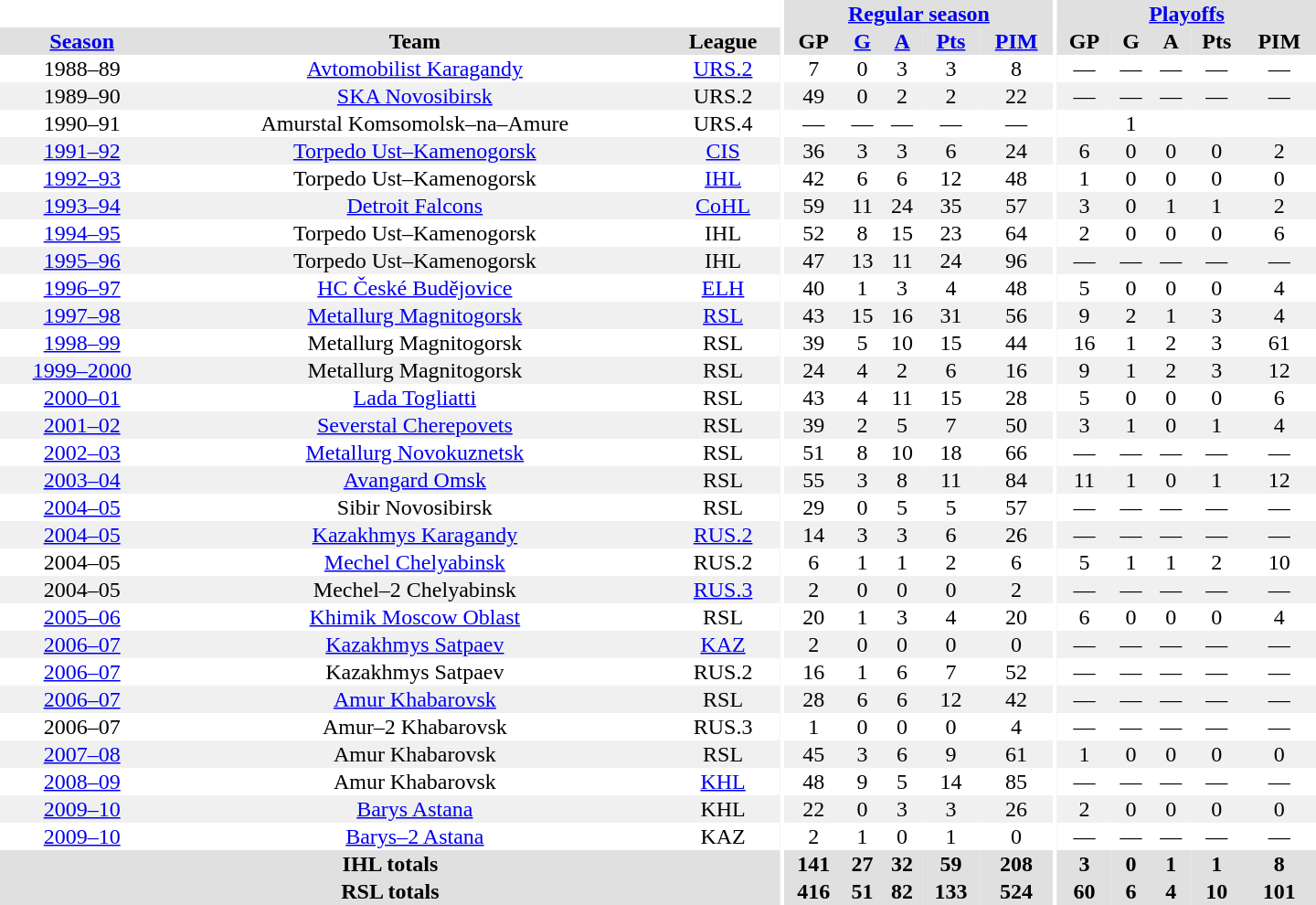<table border="0" cellpadding="1" cellspacing="0" style="text-align:center; width:60em">
<tr bgcolor="#e0e0e0">
<th colspan="3" bgcolor="#ffffff"></th>
<th rowspan="99" bgcolor="#ffffff"></th>
<th colspan="5"><a href='#'>Regular season</a></th>
<th rowspan="99" bgcolor="#ffffff"></th>
<th colspan="5"><a href='#'>Playoffs</a></th>
</tr>
<tr bgcolor="#e0e0e0">
<th><a href='#'>Season</a></th>
<th>Team</th>
<th>League</th>
<th>GP</th>
<th><a href='#'>G</a></th>
<th><a href='#'>A</a></th>
<th><a href='#'>Pts</a></th>
<th><a href='#'>PIM</a></th>
<th>GP</th>
<th>G</th>
<th>A</th>
<th>Pts</th>
<th>PIM</th>
</tr>
<tr>
<td>1988–89</td>
<td><a href='#'>Avtomobilist Karagandy</a></td>
<td><a href='#'>URS.2</a></td>
<td>7</td>
<td>0</td>
<td>3</td>
<td>3</td>
<td>8</td>
<td>—</td>
<td>—</td>
<td>—</td>
<td>—</td>
<td>—</td>
</tr>
<tr bgcolor="#f0f0f0">
<td>1989–90</td>
<td><a href='#'>SKA Novosibirsk</a></td>
<td>URS.2</td>
<td>49</td>
<td>0</td>
<td>2</td>
<td>2</td>
<td>22</td>
<td>—</td>
<td>—</td>
<td>—</td>
<td>—</td>
<td>—</td>
</tr>
<tr>
<td>1990–91</td>
<td>Amurstal Komsomolsk–na–Amure</td>
<td>URS.4</td>
<td>—</td>
<td>—</td>
<td>—</td>
<td>—</td>
<td>—</td>
<td></td>
<td>1</td>
<td></td>
<td></td>
<td></td>
</tr>
<tr bgcolor="#f0f0f0">
<td><a href='#'>1991–92</a></td>
<td><a href='#'>Torpedo Ust–Kamenogorsk</a></td>
<td><a href='#'>CIS</a></td>
<td>36</td>
<td>3</td>
<td>3</td>
<td>6</td>
<td>24</td>
<td>6</td>
<td>0</td>
<td>0</td>
<td>0</td>
<td>2</td>
</tr>
<tr>
<td><a href='#'>1992–93</a></td>
<td>Torpedo Ust–Kamenogorsk</td>
<td><a href='#'>IHL</a></td>
<td>42</td>
<td>6</td>
<td>6</td>
<td>12</td>
<td>48</td>
<td>1</td>
<td>0</td>
<td>0</td>
<td>0</td>
<td>0</td>
</tr>
<tr bgcolor="#f0f0f0">
<td><a href='#'>1993–94</a></td>
<td><a href='#'>Detroit Falcons</a></td>
<td><a href='#'>CoHL</a></td>
<td>59</td>
<td>11</td>
<td>24</td>
<td>35</td>
<td>57</td>
<td>3</td>
<td>0</td>
<td>1</td>
<td>1</td>
<td>2</td>
</tr>
<tr>
<td><a href='#'>1994–95</a></td>
<td>Torpedo Ust–Kamenogorsk</td>
<td>IHL</td>
<td>52</td>
<td>8</td>
<td>15</td>
<td>23</td>
<td>64</td>
<td>2</td>
<td>0</td>
<td>0</td>
<td>0</td>
<td>6</td>
</tr>
<tr bgcolor="#f0f0f0">
<td><a href='#'>1995–96</a></td>
<td>Torpedo Ust–Kamenogorsk</td>
<td>IHL</td>
<td>47</td>
<td>13</td>
<td>11</td>
<td>24</td>
<td>96</td>
<td>—</td>
<td>—</td>
<td>—</td>
<td>—</td>
<td>—</td>
</tr>
<tr>
<td><a href='#'>1996–97</a></td>
<td><a href='#'>HC České Budějovice</a></td>
<td><a href='#'>ELH</a></td>
<td>40</td>
<td>1</td>
<td>3</td>
<td>4</td>
<td>48</td>
<td>5</td>
<td>0</td>
<td>0</td>
<td>0</td>
<td>4</td>
</tr>
<tr bgcolor="#f0f0f0">
<td><a href='#'>1997–98</a></td>
<td><a href='#'>Metallurg Magnitogorsk</a></td>
<td><a href='#'>RSL</a></td>
<td>43</td>
<td>15</td>
<td>16</td>
<td>31</td>
<td>56</td>
<td>9</td>
<td>2</td>
<td>1</td>
<td>3</td>
<td>4</td>
</tr>
<tr>
<td><a href='#'>1998–99</a></td>
<td>Metallurg Magnitogorsk</td>
<td>RSL</td>
<td>39</td>
<td>5</td>
<td>10</td>
<td>15</td>
<td>44</td>
<td>16</td>
<td>1</td>
<td>2</td>
<td>3</td>
<td>61</td>
</tr>
<tr bgcolor="#f0f0f0">
<td><a href='#'>1999–2000</a></td>
<td>Metallurg Magnitogorsk</td>
<td>RSL</td>
<td>24</td>
<td>4</td>
<td>2</td>
<td>6</td>
<td>16</td>
<td>9</td>
<td>1</td>
<td>2</td>
<td>3</td>
<td>12</td>
</tr>
<tr>
<td><a href='#'>2000–01</a></td>
<td><a href='#'>Lada Togliatti</a></td>
<td>RSL</td>
<td>43</td>
<td>4</td>
<td>11</td>
<td>15</td>
<td>28</td>
<td>5</td>
<td>0</td>
<td>0</td>
<td>0</td>
<td>6</td>
</tr>
<tr bgcolor="#f0f0f0">
<td><a href='#'>2001–02</a></td>
<td><a href='#'>Severstal Cherepovets</a></td>
<td>RSL</td>
<td>39</td>
<td>2</td>
<td>5</td>
<td>7</td>
<td>50</td>
<td>3</td>
<td>1</td>
<td>0</td>
<td>1</td>
<td>4</td>
</tr>
<tr>
<td><a href='#'>2002–03</a></td>
<td><a href='#'>Metallurg Novokuznetsk</a></td>
<td>RSL</td>
<td>51</td>
<td>8</td>
<td>10</td>
<td>18</td>
<td>66</td>
<td>—</td>
<td>—</td>
<td>—</td>
<td>—</td>
<td>—</td>
</tr>
<tr bgcolor="#f0f0f0">
<td><a href='#'>2003–04</a></td>
<td><a href='#'>Avangard Omsk</a></td>
<td>RSL</td>
<td>55</td>
<td>3</td>
<td>8</td>
<td>11</td>
<td>84</td>
<td>11</td>
<td>1</td>
<td>0</td>
<td>1</td>
<td>12</td>
</tr>
<tr>
<td><a href='#'>2004–05</a></td>
<td>Sibir Novosibirsk</td>
<td>RSL</td>
<td>29</td>
<td>0</td>
<td>5</td>
<td>5</td>
<td>57</td>
<td>—</td>
<td>—</td>
<td>—</td>
<td>—</td>
<td>—</td>
</tr>
<tr bgcolor="#f0f0f0">
<td><a href='#'>2004–05</a></td>
<td><a href='#'>Kazakhmys Karagandy</a></td>
<td><a href='#'>RUS.2</a></td>
<td>14</td>
<td>3</td>
<td>3</td>
<td>6</td>
<td>26</td>
<td>—</td>
<td>—</td>
<td>—</td>
<td>—</td>
<td>—</td>
</tr>
<tr>
<td>2004–05</td>
<td><a href='#'>Mechel Chelyabinsk</a></td>
<td>RUS.2</td>
<td>6</td>
<td>1</td>
<td>1</td>
<td>2</td>
<td>6</td>
<td>5</td>
<td>1</td>
<td>1</td>
<td>2</td>
<td>10</td>
</tr>
<tr bgcolor="#f0f0f0">
<td>2004–05</td>
<td>Mechel–2 Chelyabinsk</td>
<td><a href='#'>RUS.3</a></td>
<td>2</td>
<td>0</td>
<td>0</td>
<td>0</td>
<td>2</td>
<td>—</td>
<td>—</td>
<td>—</td>
<td>—</td>
<td>—</td>
</tr>
<tr>
<td><a href='#'>2005–06</a></td>
<td><a href='#'>Khimik Moscow Oblast</a></td>
<td>RSL</td>
<td>20</td>
<td>1</td>
<td>3</td>
<td>4</td>
<td>20</td>
<td>6</td>
<td>0</td>
<td>0</td>
<td>0</td>
<td>4</td>
</tr>
<tr bgcolor="#f0f0f0">
<td><a href='#'>2006–07</a></td>
<td><a href='#'>Kazakhmys Satpaev</a></td>
<td><a href='#'>KAZ</a></td>
<td>2</td>
<td>0</td>
<td>0</td>
<td>0</td>
<td>0</td>
<td>—</td>
<td>—</td>
<td>—</td>
<td>—</td>
<td>—</td>
</tr>
<tr>
<td><a href='#'>2006–07</a></td>
<td>Kazakhmys Satpaev</td>
<td>RUS.2</td>
<td>16</td>
<td>1</td>
<td>6</td>
<td>7</td>
<td>52</td>
<td>—</td>
<td>—</td>
<td>—</td>
<td>—</td>
<td>—</td>
</tr>
<tr bgcolor="#f0f0f0">
<td><a href='#'>2006–07</a></td>
<td><a href='#'>Amur Khabarovsk</a></td>
<td>RSL</td>
<td>28</td>
<td>6</td>
<td>6</td>
<td>12</td>
<td>42</td>
<td>—</td>
<td>—</td>
<td>—</td>
<td>—</td>
<td>—</td>
</tr>
<tr>
<td>2006–07</td>
<td>Amur–2 Khabarovsk</td>
<td>RUS.3</td>
<td>1</td>
<td>0</td>
<td>0</td>
<td>0</td>
<td>4</td>
<td>—</td>
<td>—</td>
<td>—</td>
<td>—</td>
<td>—</td>
</tr>
<tr bgcolor="#f0f0f0">
<td><a href='#'>2007–08</a></td>
<td>Amur Khabarovsk</td>
<td>RSL</td>
<td>45</td>
<td>3</td>
<td>6</td>
<td>9</td>
<td>61</td>
<td>1</td>
<td>0</td>
<td>0</td>
<td>0</td>
<td>0</td>
</tr>
<tr>
<td><a href='#'>2008–09</a></td>
<td>Amur Khabarovsk</td>
<td><a href='#'>KHL</a></td>
<td>48</td>
<td>9</td>
<td>5</td>
<td>14</td>
<td>85</td>
<td>—</td>
<td>—</td>
<td>—</td>
<td>—</td>
<td>—</td>
</tr>
<tr bgcolor="#f0f0f0">
<td><a href='#'>2009–10</a></td>
<td><a href='#'>Barys Astana</a></td>
<td>KHL</td>
<td>22</td>
<td>0</td>
<td>3</td>
<td>3</td>
<td>26</td>
<td>2</td>
<td>0</td>
<td>0</td>
<td>0</td>
<td>0</td>
</tr>
<tr>
<td><a href='#'>2009–10</a></td>
<td><a href='#'>Barys–2 Astana</a></td>
<td>KAZ</td>
<td>2</td>
<td>1</td>
<td>0</td>
<td>1</td>
<td>0</td>
<td>—</td>
<td>—</td>
<td>—</td>
<td>—</td>
<td>—</td>
</tr>
<tr style="background:#e0e0e0;">
<th colspan="3">IHL totals</th>
<th>141</th>
<th>27</th>
<th>32</th>
<th>59</th>
<th>208</th>
<th>3</th>
<th>0</th>
<th>1</th>
<th>1</th>
<th>8</th>
</tr>
<tr style="background:#e0e0e0;">
<th colspan="3">RSL totals</th>
<th>416</th>
<th>51</th>
<th>82</th>
<th>133</th>
<th>524</th>
<th>60</th>
<th>6</th>
<th>4</th>
<th>10</th>
<th>101</th>
</tr>
</table>
